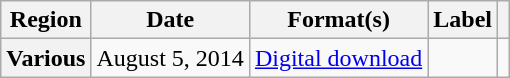<table class="wikitable plainrowheaders">
<tr>
<th scope="col">Region</th>
<th scope="col">Date</th>
<th scope="col">Format(s)</th>
<th scope="col">Label</th>
<th scope="col"></th>
</tr>
<tr>
<th scope="row">Various</th>
<td>August 5, 2014</td>
<td><a href='#'>Digital download</a></td>
<td></td>
<td align="center"></td>
</tr>
</table>
